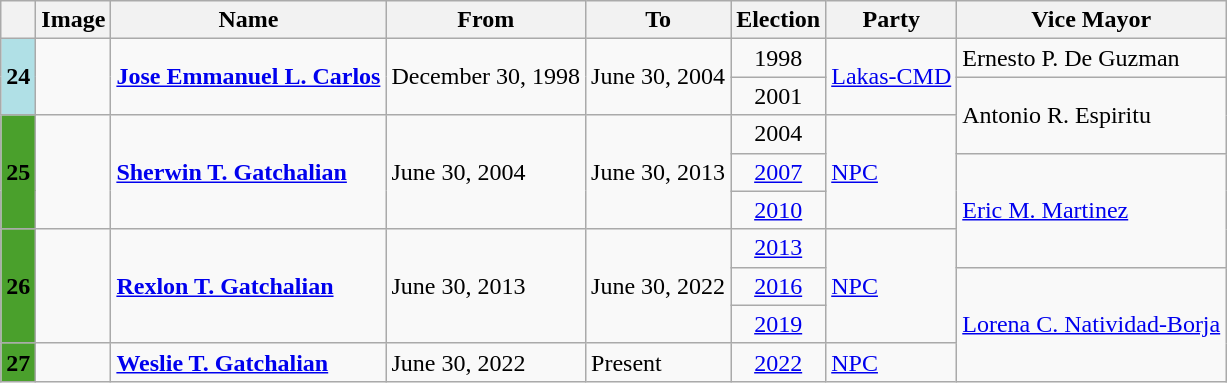<table class="wikitable" style="float:center; ">
<tr>
<th></th>
<th>Image</th>
<th>Name</th>
<th style="text-align:center;">From</th>
<th style="text-align:center;">To</th>
<th style="text-align:center;">Election</th>
<th style="text-align:center;">Party</th>
<th>Vice Mayor</th>
</tr>
<tr>
<td style="background:#b0e0e6" rowspan="2"><strong>24</strong></td>
<td rowspan="2"></td>
<td rowspan="2"><a href='#'><strong>Jose Emmanuel L. Carlos</strong></a></td>
<td rowspan="2">December 30, 1998</td>
<td rowspan="2">June 30, 2004</td>
<td style="text-align:center;">1998</td>
<td rowspan="2"><a href='#'>Lakas-CMD</a></td>
<td>Ernesto P. De Guzman</td>
</tr>
<tr>
<td style="text-align:center;">2001</td>
<td rowspan="2">Antonio R. Espiritu</td>
</tr>
<tr>
<td style="background:#4AA02C" rowspan="3"><strong>25</strong></td>
<td rowspan="3"></td>
<td rowspan="3"><a href='#'><strong>Sherwin T. Gatchalian</strong></a></td>
<td rowspan="3">June 30, 2004</td>
<td rowspan="3">June 30, 2013</td>
<td style="text-align:center;">2004</td>
<td rowspan="3"><a href='#'>NPC</a></td>
</tr>
<tr>
<td style="text-align:center;"><a href='#'>2007</a></td>
<td rowspan="3"><a href='#'>Eric M. Martinez</a></td>
</tr>
<tr>
<td style="text-align:center;"><a href='#'>2010</a></td>
</tr>
<tr>
<td style="background:#4AA02C" rowspan="3"><strong>26</strong></td>
<td rowspan="3"></td>
<td rowspan="3"><a href='#'><strong>Rexlon T. Gatchalian</strong></a></td>
<td rowspan="3">June 30, 2013</td>
<td rowspan="3">June 30, 2022</td>
<td style="text-align:center;"><a href='#'>2013</a></td>
<td rowspan="3"><a href='#'>NPC</a></td>
</tr>
<tr>
<td style="text-align:center;"><a href='#'>2016</a></td>
<td rowspan="3"><a href='#'>Lorena C. Natividad-Borja</a></td>
</tr>
<tr>
<td style="text-align:center;"><a href='#'>2019</a></td>
</tr>
<tr>
<td style="background:#4AA02C"><strong>27</strong></td>
<td></td>
<td><strong><a href='#'>Weslie T. Gatchalian</a></strong></td>
<td>June 30, 2022</td>
<td>Present</td>
<td style="text-align:center;"><a href='#'>2022</a></td>
<td><a href='#'>NPC</a></td>
</tr>
</table>
